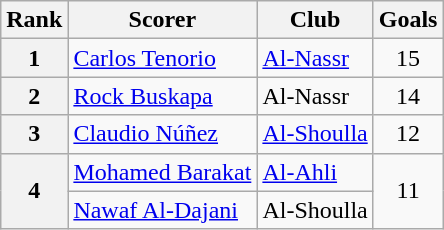<table class="wikitable" style="text-align:center">
<tr>
<th>Rank</th>
<th>Scorer</th>
<th>Club</th>
<th>Goals </th>
</tr>
<tr>
<th>1</th>
<td align="left"> <a href='#'>Carlos Tenorio</a></td>
<td align="left"><a href='#'>Al-Nassr</a></td>
<td>15</td>
</tr>
<tr>
<th>2</th>
<td align="left"> <a href='#'>Rock Buskapa</a></td>
<td align="left">Al-Nassr</td>
<td>14</td>
</tr>
<tr>
<th>3</th>
<td align="left"> <a href='#'>Claudio Núñez</a></td>
<td align="left"><a href='#'>Al-Shoulla</a></td>
<td>12</td>
</tr>
<tr>
<th rowspan=2>4</th>
<td align="left"> <a href='#'>Mohamed Barakat</a></td>
<td align="left"><a href='#'>Al-Ahli</a></td>
<td rowspan=2>11</td>
</tr>
<tr>
<td align="left"> <a href='#'>Nawaf Al-Dajani</a></td>
<td align="left">Al-Shoulla</td>
</tr>
</table>
